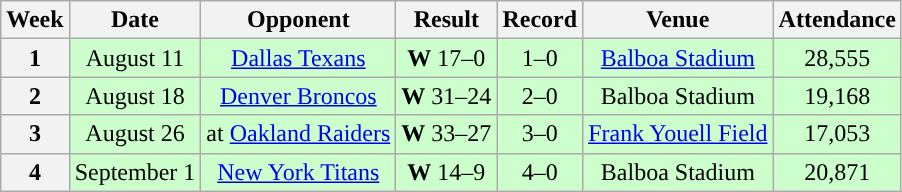<table class="wikitable" style="text-align:center">
<tr>
<th>Week</th>
<th>Date</th>
<th>Opponent</th>
<th>Result</th>
<th>Record</th>
<th>Venue</th>
<th>Attendance</th>
</tr>
<tr style="background:#cfc">
<th>1</th>
<td>August 11</td>
<td><a href='#'>Dallas Texans</a></td>
<td><strong>W</strong> 17–0</td>
<td>1–0</td>
<td><a href='#'>Balboa Stadium</a></td>
<td>28,555</td>
</tr>
<tr style="background:#cfc">
<th>2</th>
<td>August 18</td>
<td><a href='#'>Denver Broncos</a></td>
<td><strong>W</strong> 31–24</td>
<td>2–0</td>
<td>Balboa Stadium</td>
<td>19,168</td>
</tr>
<tr style="background:#cfc">
<th>3</th>
<td>August 26</td>
<td>at <a href='#'>Oakland Raiders</a></td>
<td><strong>W</strong> 33–27</td>
<td>3–0</td>
<td><a href='#'>Frank Youell Field</a></td>
<td>17,053</td>
</tr>
<tr style="background:#cfc">
<th>4</th>
<td>September 1</td>
<td><a href='#'>New York Titans</a></td>
<td><strong>W</strong> 14–9</td>
<td>4–0</td>
<td>Balboa Stadium</td>
<td>20,871</td>
</tr>
</table>
